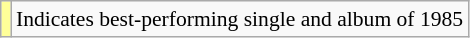<table class="wikitable plainrowheaders" style="font-size:90%;">
<tr>
<td style="background-color:#FFFF99"></td>
<td>Indicates best-performing single and album of 1985</td>
</tr>
</table>
